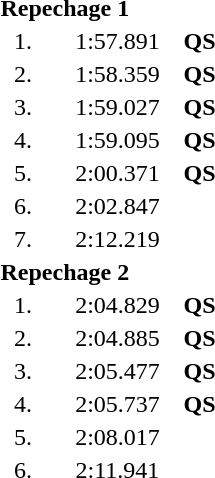<table style="text-align:center">
<tr>
<td colspan=4 align=left><strong>Repechage 1</strong></td>
</tr>
<tr>
<td width=30>1.</td>
<td align=left></td>
<td width=80>1:57.891</td>
<td><strong>QS</strong></td>
</tr>
<tr>
<td>2.</td>
<td align=left></td>
<td>1:58.359</td>
<td><strong>QS</strong></td>
</tr>
<tr>
<td>3.</td>
<td align=left></td>
<td>1:59.027</td>
<td><strong>QS</strong></td>
</tr>
<tr>
<td>4.</td>
<td align=left></td>
<td>1:59.095</td>
<td><strong>QS</strong></td>
</tr>
<tr>
<td>5.</td>
<td align=left></td>
<td>2:00.371</td>
<td><strong>QS</strong></td>
</tr>
<tr>
<td>6.</td>
<td align=left></td>
<td>2:02.847</td>
<td></td>
</tr>
<tr>
<td>7.</td>
<td align=left></td>
<td>2:12.219</td>
<td></td>
</tr>
<tr>
<td colspan=4 align=left><strong>Repechage 2</strong></td>
</tr>
<tr>
<td>1.</td>
<td align=left></td>
<td>2:04.829</td>
<td><strong>QS</strong></td>
</tr>
<tr>
<td>2.</td>
<td align=left></td>
<td>2:04.885</td>
<td><strong>QS</strong></td>
</tr>
<tr>
<td>3.</td>
<td align=left></td>
<td>2:05.477</td>
<td><strong>QS</strong></td>
</tr>
<tr>
<td>4.</td>
<td align=left></td>
<td>2:05.737</td>
<td><strong>QS</strong></td>
</tr>
<tr>
<td>5.</td>
<td align=left></td>
<td>2:08.017</td>
<td></td>
</tr>
<tr>
<td>6.</td>
<td align=left></td>
<td>2:11.941</td>
<td></td>
</tr>
</table>
